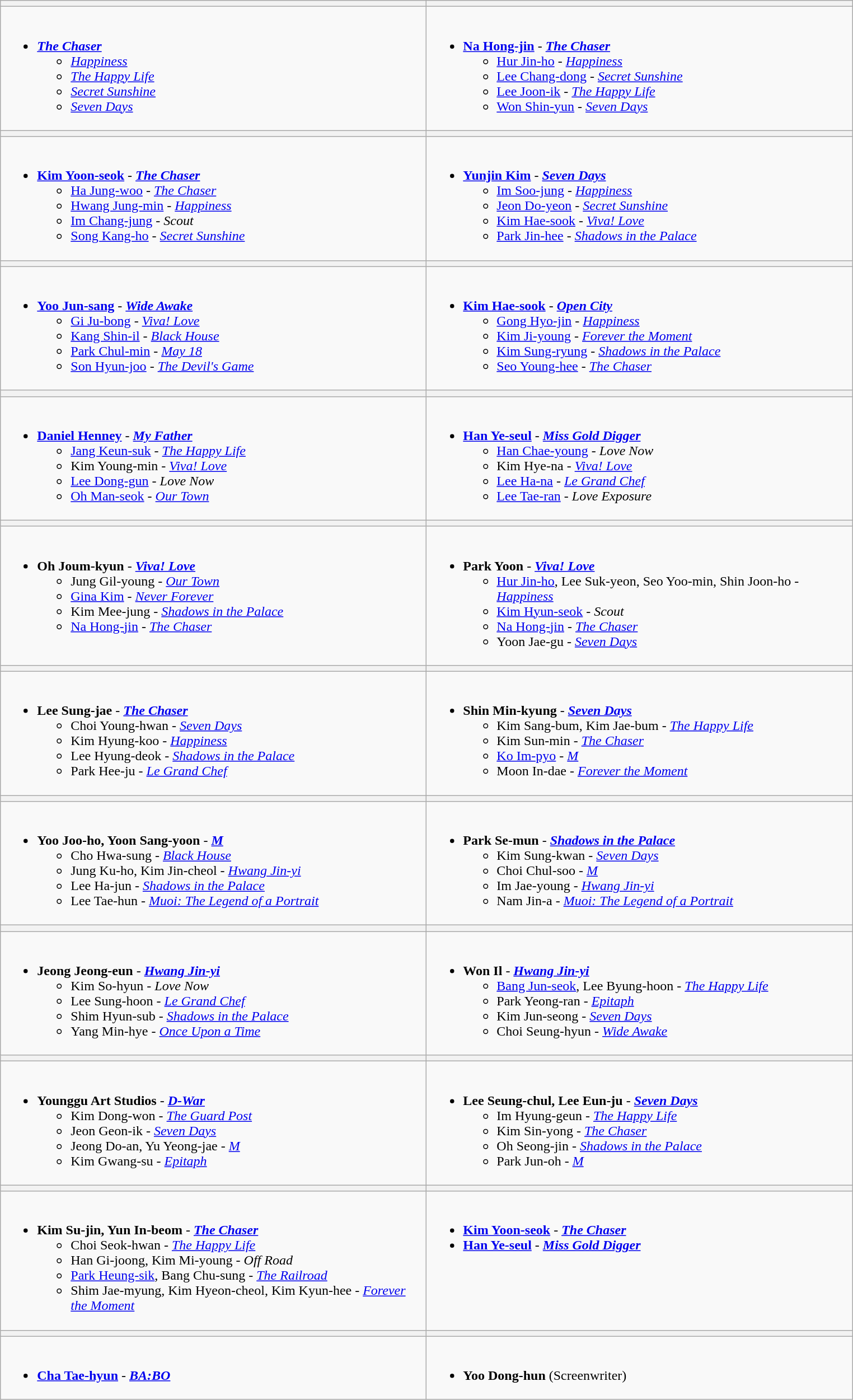<table class="wikitable">
<tr>
<th style="width:500px;"></th>
<th style="width:500px;"></th>
</tr>
<tr>
<td valign="top"><br><ul><li><strong><em><a href='#'>The Chaser</a></em></strong><ul><li><em><a href='#'>Happiness</a></em></li><li><em><a href='#'>The Happy Life</a></em></li><li><em><a href='#'>Secret Sunshine</a></em></li><li><em><a href='#'>Seven Days</a></em></li></ul></li></ul></td>
<td valign="top"><br><ul><li><strong><a href='#'>Na Hong-jin</a></strong> - <strong><em><a href='#'>The Chaser</a></em></strong><ul><li><a href='#'>Hur Jin-ho</a> - <em><a href='#'>Happiness</a></em></li><li><a href='#'>Lee Chang-dong</a> - <em><a href='#'>Secret Sunshine</a></em></li><li><a href='#'>Lee Joon-ik</a> - <em><a href='#'>The Happy Life</a></em></li><li><a href='#'>Won Shin-yun</a> - <em><a href='#'>Seven Days</a></em></li></ul></li></ul></td>
</tr>
<tr>
<th></th>
<th></th>
</tr>
<tr>
<td valign="top"><br><ul><li><strong><a href='#'>Kim Yoon-seok</a></strong> - <strong><em><a href='#'>The Chaser</a></em></strong><ul><li><a href='#'>Ha Jung-woo</a> - <em><a href='#'>The Chaser</a></em></li><li><a href='#'>Hwang Jung-min</a> - <em><a href='#'>Happiness</a></em></li><li><a href='#'>Im Chang-jung</a> - <em>Scout</em></li><li><a href='#'>Song Kang-ho</a> - <em><a href='#'>Secret Sunshine</a></em></li></ul></li></ul></td>
<td valign="top"><br><ul><li><strong><a href='#'>Yunjin Kim</a></strong> - <strong><em><a href='#'>Seven Days</a></em></strong><ul><li><a href='#'>Im Soo-jung</a> - <em><a href='#'>Happiness</a></em></li><li><a href='#'>Jeon Do-yeon</a> - <em><a href='#'>Secret Sunshine</a></em></li><li><a href='#'>Kim Hae-sook</a> - <em><a href='#'>Viva! Love</a></em></li><li><a href='#'>Park Jin-hee</a> - <em><a href='#'>Shadows in the Palace</a></em></li></ul></li></ul></td>
</tr>
<tr>
<th></th>
<th></th>
</tr>
<tr>
<td valign="top"><br><ul><li><strong><a href='#'>Yoo Jun-sang</a></strong> - <strong><em><a href='#'>Wide Awake</a></em></strong><ul><li><a href='#'>Gi Ju-bong</a> - <em><a href='#'>Viva! Love</a></em></li><li><a href='#'>Kang Shin-il</a> - <em><a href='#'>Black House</a></em></li><li><a href='#'>Park Chul-min</a> - <em><a href='#'>May 18</a></em></li><li><a href='#'>Son Hyun-joo</a> - <em><a href='#'>The Devil's Game</a></em></li></ul></li></ul></td>
<td valign="top"><br><ul><li><strong><a href='#'>Kim Hae-sook</a></strong> - <strong><em><a href='#'>Open City</a></em></strong><ul><li><a href='#'>Gong Hyo-jin</a> - <em><a href='#'>Happiness</a></em></li><li><a href='#'>Kim Ji-young</a> - <em><a href='#'>Forever the Moment</a></em></li><li><a href='#'>Kim Sung-ryung</a> - <em><a href='#'>Shadows in the Palace</a></em></li><li><a href='#'>Seo Young-hee</a> - <em><a href='#'>The Chaser</a></em></li></ul></li></ul></td>
</tr>
<tr>
<th></th>
<th></th>
</tr>
<tr>
<td valign="top"><br><ul><li><strong><a href='#'>Daniel Henney</a></strong> - <strong><em><a href='#'>My Father</a></em></strong><ul><li><a href='#'>Jang Keun-suk</a> - <em><a href='#'>The Happy Life</a></em></li><li>Kim Young-min - <em><a href='#'>Viva! Love</a></em></li><li><a href='#'>Lee Dong-gun</a> - <em>Love Now</em></li><li><a href='#'>Oh Man-seok</a> - <em><a href='#'>Our Town</a></em></li></ul></li></ul></td>
<td valign="top"><br><ul><li><strong><a href='#'>Han Ye-seul</a></strong> - <strong><em><a href='#'>Miss Gold Digger</a></em></strong><ul><li><a href='#'>Han Chae-young</a> - <em>Love Now</em></li><li>Kim Hye-na - <em><a href='#'>Viva! Love</a></em></li><li><a href='#'>Lee Ha-na</a> - <em><a href='#'>Le Grand Chef</a></em></li><li><a href='#'>Lee Tae-ran</a> - <em>Love Exposure</em></li></ul></li></ul></td>
</tr>
<tr>
<th></th>
<th></th>
</tr>
<tr>
<td valign="top"><br><ul><li><strong>Oh Joum-kyun</strong>  - <strong><em><a href='#'>Viva! Love</a></em></strong><ul><li>Jung Gil-young - <em><a href='#'>Our Town</a></em></li><li><a href='#'>Gina Kim</a> - <em><a href='#'>Never Forever</a></em></li><li>Kim Mee-jung - <em><a href='#'>Shadows in the Palace</a></em></li><li><a href='#'>Na Hong-jin</a> - <em><a href='#'>The Chaser</a></em></li></ul></li></ul></td>
<td valign="top"><br><ul><li><strong>Park Yoon</strong> - <strong><em><a href='#'>Viva! Love</a></em></strong><ul><li><a href='#'>Hur Jin-ho</a>, Lee Suk-yeon, Seo Yoo-min, Shin Joon-ho - <em><a href='#'>Happiness</a></em></li><li><a href='#'>Kim Hyun-seok</a> - <em>Scout</em></li><li><a href='#'>Na Hong-jin</a> - <em><a href='#'>The Chaser</a></em></li><li>Yoon Jae-gu - <em><a href='#'>Seven Days</a></em></li></ul></li></ul></td>
</tr>
<tr>
<th></th>
<th></th>
</tr>
<tr>
<td valign="top"><br><ul><li><strong>Lee Sung-jae</strong> - <strong><em><a href='#'>The Chaser</a></em></strong><ul><li>Choi Young-hwan - <em><a href='#'>Seven Days</a></em></li><li>Kim Hyung-koo - <em><a href='#'>Happiness</a></em></li><li>Lee Hyung-deok - <em><a href='#'>Shadows in the Palace</a></em></li><li>Park Hee-ju - <em><a href='#'>Le Grand Chef</a></em></li></ul></li></ul></td>
<td valign="top"><br><ul><li><strong>Shin Min-kyung</strong> - <strong><em><a href='#'>Seven Days</a></em></strong><ul><li>Kim Sang-bum, Kim Jae-bum - <em><a href='#'>The Happy Life</a></em></li><li>Kim Sun-min - <em><a href='#'>The Chaser</a></em></li><li><a href='#'>Ko Im-pyo</a> - <em><a href='#'>M</a></em></li><li>Moon In-dae - <em><a href='#'>Forever the Moment</a></em></li></ul></li></ul></td>
</tr>
<tr>
<th></th>
<th></th>
</tr>
<tr>
<td valign="top"><br><ul><li><strong>Yoo Joo-ho, Yoon Sang-yoon</strong> - <strong><em><a href='#'>M</a></em></strong><ul><li>Cho Hwa-sung - <em><a href='#'>Black House</a></em></li><li>Jung Ku-ho, Kim Jin-cheol - <em><a href='#'>Hwang Jin-yi</a></em></li><li>Lee Ha-jun - <em><a href='#'>Shadows in the Palace</a></em></li><li>Lee Tae-hun - <em><a href='#'>Muoi: The Legend of a Portrait</a></em></li></ul></li></ul></td>
<td valign="top"><br><ul><li><strong>Park Se-mun</strong> - <strong><em><a href='#'>Shadows in the Palace</a></em></strong><ul><li>Kim Sung-kwan - <em><a href='#'>Seven Days</a></em></li><li>Choi Chul-soo - <em><a href='#'>M</a></em></li><li>Im Jae-young - <em><a href='#'>Hwang Jin-yi</a></em></li><li>Nam Jin-a - <em><a href='#'>Muoi: The Legend of a Portrait</a></em></li></ul></li></ul></td>
</tr>
<tr>
<th></th>
<th></th>
</tr>
<tr>
<td valign="top"><br><ul><li><strong>Jeong Jeong-eun</strong> - <strong><em><a href='#'>Hwang Jin-yi</a></em></strong><ul><li>Kim So-hyun - <em>Love Now</em></li><li>Lee Sung-hoon - <em><a href='#'>Le Grand Chef</a></em></li><li>Shim Hyun-sub - <em><a href='#'>Shadows in the Palace</a></em></li><li>Yang Min-hye - <em><a href='#'>Once Upon a Time</a></em></li></ul></li></ul></td>
<td valign="top"><br><ul><li><strong>Won Il</strong> - <strong><em><a href='#'>Hwang Jin-yi</a></em></strong><ul><li><a href='#'>Bang Jun-seok</a>, Lee Byung-hoon - <em><a href='#'>The Happy Life</a></em></li><li>Park Yeong-ran - <em><a href='#'>Epitaph</a></em></li><li>Kim Jun-seong - <em><a href='#'>Seven Days</a></em></li><li>Choi Seung-hyun - <em><a href='#'>Wide Awake</a></em></li></ul></li></ul></td>
</tr>
<tr>
<th></th>
<th></th>
</tr>
<tr>
<td valign="top"><br><ul><li><strong>Younggu Art Studios</strong> - <strong><em><a href='#'>D-War</a></em></strong><ul><li>Kim Dong-won - <em><a href='#'>The Guard Post</a></em></li><li>Jeon Geon-ik - <em><a href='#'>Seven Days</a></em></li><li>Jeong Do-an, Yu Yeong-jae - <em><a href='#'>M</a></em></li><li>Kim Gwang-su - <em><a href='#'>Epitaph</a></em></li></ul></li></ul></td>
<td valign="top"><br><ul><li><strong>Lee Seung-chul, Lee Eun-ju</strong> - <strong><em><a href='#'>Seven Days</a></em></strong><ul><li>Im Hyung-geun - <em><a href='#'>The Happy Life</a></em></li><li>Kim Sin-yong - <em><a href='#'>The Chaser</a></em></li><li>Oh Seong-jin - <em><a href='#'>Shadows in the Palace</a></em></li><li>Park Jun-oh - <em><a href='#'>M</a></em></li></ul></li></ul></td>
</tr>
<tr>
<th></th>
<th></th>
</tr>
<tr>
<td valign="top"><br><ul><li><strong>Kim Su-jin, Yun In-beom</strong> - <strong><em><a href='#'>The Chaser</a></em></strong><ul><li>Choi Seok-hwan - <em><a href='#'>The Happy Life</a></em></li><li>Han Gi-joong, Kim Mi-young - <em>Off Road</em></li><li><a href='#'>Park Heung-sik</a>, Bang Chu-sung - <em><a href='#'>The Railroad</a></em></li><li>Shim Jae-myung, Kim Hyeon-cheol, Kim Kyun-hee - <em><a href='#'>Forever the Moment</a></em></li></ul></li></ul></td>
<td valign="top"><br><ul><li><strong><a href='#'>Kim Yoon-seok</a></strong> - <strong><em><a href='#'>The Chaser</a></em></strong></li><li><strong><a href='#'>Han Ye-seul</a></strong> - <strong><em><a href='#'>Miss Gold Digger</a></em></strong></li></ul></td>
</tr>
<tr>
<th></th>
<th></th>
</tr>
<tr>
<td valign="top"><br><ul><li><strong><a href='#'>Cha Tae-hyun</a></strong> - <strong><em><a href='#'>BA:BO</a></em></strong></li></ul></td>
<td valign="top"><br><ul><li><strong>Yoo Dong-hun</strong> (Screenwriter)</li></ul></td>
</tr>
</table>
